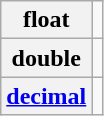<table class="wikitable">
<tr>
<th scope="row">float</th>
<td></td>
</tr>
<tr>
<th scope="row">double</th>
<td></td>
</tr>
<tr>
<th scope="row"><a href='#'>decimal</a></th>
<td></td>
</tr>
</table>
